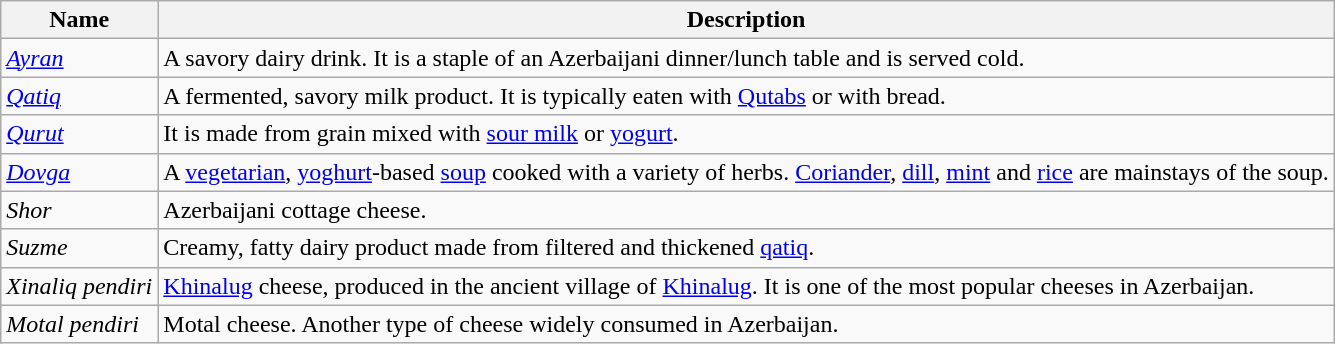<table class="wikitable">
<tr>
<th>Name</th>
<th>Description</th>
</tr>
<tr>
<td><em><a href='#'>Ayran</a></em></td>
<td>A savory dairy drink. It is a staple of an Azerbaijani dinner/lunch table and is served cold.</td>
</tr>
<tr>
<td><em><a href='#'>Qatiq</a></em></td>
<td>A fermented, savory milk product. It is typically eaten with <a href='#'>Qutabs</a> or with bread.</td>
</tr>
<tr>
<td><a href='#'><em>Qurut</em></a></td>
<td>It is made from grain mixed with <a href='#'>sour milk</a> or <a href='#'>yogurt</a>.</td>
</tr>
<tr>
<td><em><a href='#'>Dovga</a></em></td>
<td>A <a href='#'>vegetarian</a>, <a href='#'>yoghurt</a>-based <a href='#'>soup</a> cooked with a variety of herbs. <a href='#'>Coriander</a>, <a href='#'>dill</a>, <a href='#'>mint</a> and <a href='#'>rice</a> are mainstays of the soup.</td>
</tr>
<tr>
<td><em>Shor</em></td>
<td>Azerbaijani cottage cheese.</td>
</tr>
<tr>
<td><em>Suzme</em></td>
<td>Creamy, fatty dairy product made from filtered and thickened <a href='#'>qatiq</a>.</td>
</tr>
<tr>
<td><em>Xinaliq pendiri</em></td>
<td><a href='#'>Khinalug</a> cheese, produced in the ancient village of <a href='#'>Khinalug</a>. It is one of the most popular cheeses in Azerbaijan.</td>
</tr>
<tr>
<td><em>Motal pendiri</em></td>
<td>Motal cheese. Another type of cheese widely consumed in Azerbaijan.</td>
</tr>
</table>
